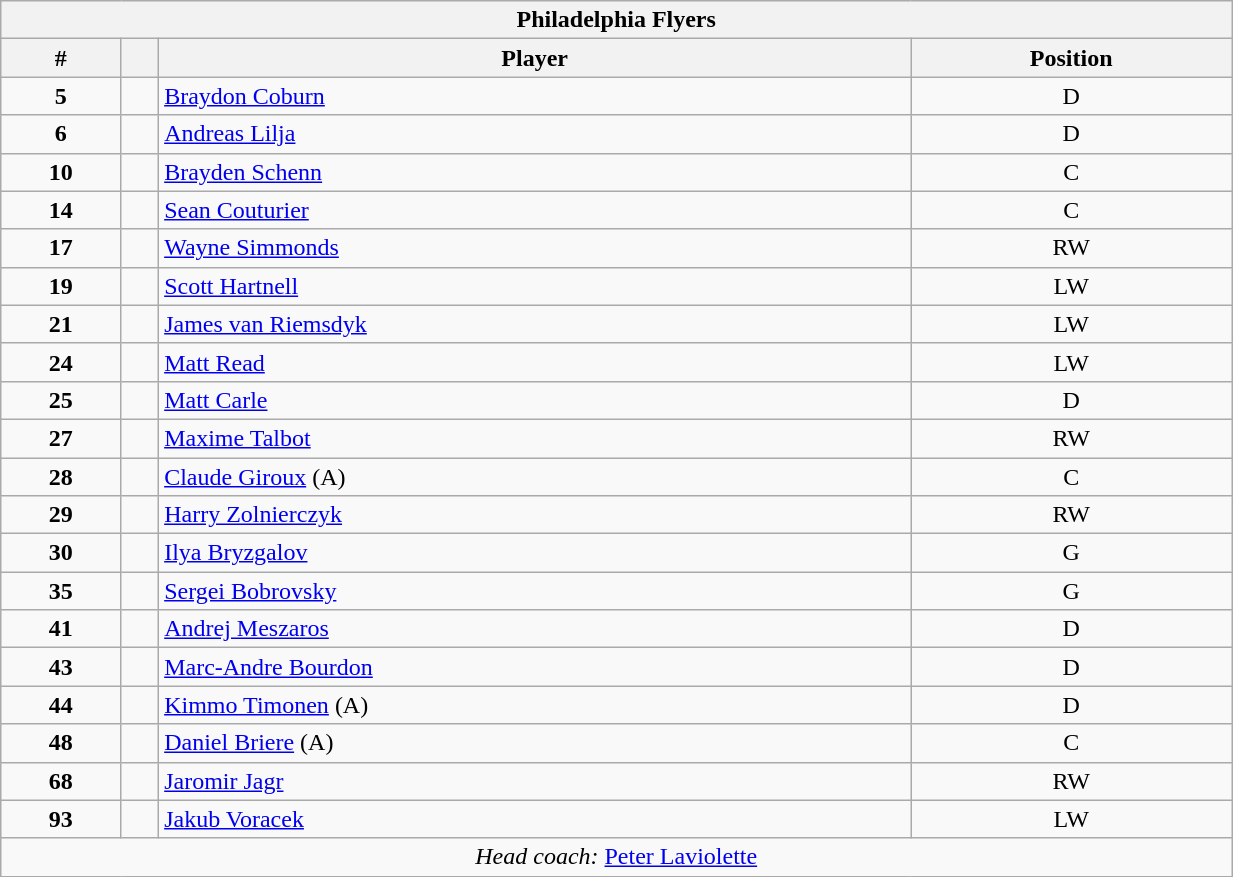<table class="wikitable" style="width:65%; text-align:center;">
<tr>
<th colspan=4>Philadelphia Flyers</th>
</tr>
<tr>
<th>#</th>
<th></th>
<th>Player</th>
<th>Position</th>
</tr>
<tr>
<td><strong>5</strong></td>
<td align=center></td>
<td align=left><a href='#'>Braydon Coburn</a></td>
<td>D</td>
</tr>
<tr>
<td><strong>6</strong></td>
<td align=center></td>
<td align=left><a href='#'>Andreas Lilja</a></td>
<td>D</td>
</tr>
<tr>
<td><strong>10</strong></td>
<td align=center></td>
<td align=left><a href='#'>Brayden Schenn</a></td>
<td>C</td>
</tr>
<tr>
<td><strong>14</strong></td>
<td align=center></td>
<td align=left><a href='#'>Sean Couturier</a></td>
<td>C</td>
</tr>
<tr>
<td><strong>17</strong></td>
<td align=center></td>
<td align=left><a href='#'>Wayne Simmonds</a></td>
<td>RW</td>
</tr>
<tr>
<td><strong>19</strong></td>
<td align=center></td>
<td align=left><a href='#'>Scott Hartnell</a></td>
<td>LW</td>
</tr>
<tr>
<td><strong>21</strong></td>
<td align=center></td>
<td align=left><a href='#'>James van Riemsdyk</a></td>
<td>LW</td>
</tr>
<tr>
<td><strong>24</strong></td>
<td align=center></td>
<td align=left><a href='#'>Matt Read</a></td>
<td>LW</td>
</tr>
<tr>
<td><strong>25</strong></td>
<td align=center></td>
<td align=left><a href='#'>Matt Carle</a></td>
<td>D</td>
</tr>
<tr>
<td><strong>27</strong></td>
<td align=center></td>
<td align=left><a href='#'>Maxime Talbot</a></td>
<td>RW</td>
</tr>
<tr>
<td><strong>28</strong></td>
<td align=center></td>
<td align=left><a href='#'>Claude Giroux</a> (A)</td>
<td>C</td>
</tr>
<tr>
<td><strong>29</strong></td>
<td align=center></td>
<td align=left><a href='#'>Harry Zolnierczyk</a></td>
<td>RW</td>
</tr>
<tr>
<td><strong>30</strong></td>
<td align=center></td>
<td align=left><a href='#'>Ilya Bryzgalov</a></td>
<td>G</td>
</tr>
<tr>
<td><strong>35</strong></td>
<td align=center></td>
<td align=left><a href='#'>Sergei Bobrovsky</a></td>
<td>G</td>
</tr>
<tr>
<td><strong>41</strong></td>
<td align=center></td>
<td align=left><a href='#'>Andrej Meszaros</a></td>
<td>D</td>
</tr>
<tr>
<td><strong>43</strong></td>
<td align=center></td>
<td align=left><a href='#'>Marc-Andre Bourdon</a></td>
<td>D</td>
</tr>
<tr>
<td><strong>44</strong></td>
<td align=center></td>
<td align=left><a href='#'>Kimmo Timonen</a> (A)</td>
<td>D</td>
</tr>
<tr>
<td><strong>48</strong></td>
<td align=center></td>
<td align=left><a href='#'>Daniel Briere</a> (A)</td>
<td>C</td>
</tr>
<tr>
<td><strong>68</strong></td>
<td align=center></td>
<td align=left><a href='#'>Jaromir Jagr</a></td>
<td>RW</td>
</tr>
<tr>
<td><strong>93</strong></td>
<td align=center></td>
<td align=left><a href='#'>Jakub Voracek</a></td>
<td>LW</td>
</tr>
<tr>
<td colspan=4><em>Head coach:</em>  <a href='#'>Peter Laviolette</a></td>
</tr>
</table>
